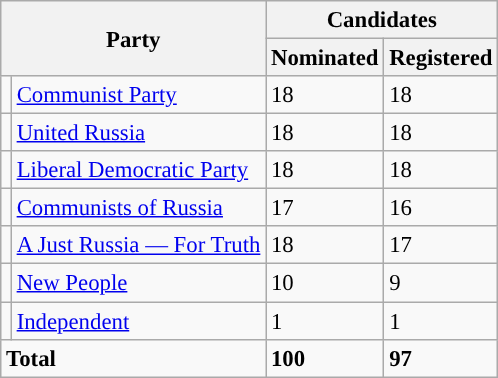<table class="wikitable sortable" style="background: #f9f9f9; text-align:left; font-size: 95%">
<tr>
<th align=center rowspan=2 colspan=2>Party</th>
<th align=center colspan=2>Candidates</th>
</tr>
<tr>
<th align=center>Nominated</th>
<th align=center>Registered</th>
</tr>
<tr>
<td></td>
<td><a href='#'>Communist Party</a></td>
<td>18</td>
<td>18</td>
</tr>
<tr>
<td></td>
<td><a href='#'>United Russia</a></td>
<td>18</td>
<td>18</td>
</tr>
<tr>
<td></td>
<td><a href='#'>Liberal Democratic Party</a></td>
<td>18</td>
<td>18</td>
</tr>
<tr>
<td></td>
<td><a href='#'>Communists of Russia</a></td>
<td>17</td>
<td>16</td>
</tr>
<tr>
<td></td>
<td><a href='#'>A Just Russia — For Truth</a></td>
<td>18</td>
<td>17</td>
</tr>
<tr>
<td></td>
<td><a href='#'>New People</a></td>
<td>10</td>
<td>9</td>
</tr>
<tr>
<td></td>
<td><a href='#'>Independent</a></td>
<td>1</td>
<td>1</td>
</tr>
<tr>
<td colspan=2><strong>Total</strong></td>
<td><strong>100</strong></td>
<td><strong>97</strong></td>
</tr>
</table>
